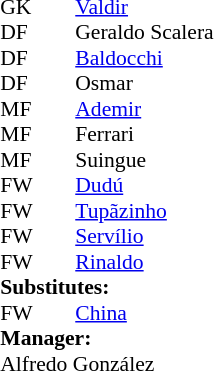<table style="font-size:90%; margin:0.2em auto;" cellspacing="0" cellpadding="0">
<tr>
<th width="25"></th>
<th width="25"></th>
</tr>
<tr>
<td>GK</td>
<td></td>
<td> <a href='#'>Valdir</a></td>
</tr>
<tr>
<td>DF</td>
<td></td>
<td> Geraldo Scalera</td>
</tr>
<tr>
<td>DF</td>
<td></td>
<td> <a href='#'>Baldocchi</a></td>
</tr>
<tr>
<td>DF</td>
<td></td>
<td> Osmar</td>
</tr>
<tr>
<td>MF</td>
<td></td>
<td> <a href='#'>Ademir</a></td>
</tr>
<tr>
<td>MF</td>
<td></td>
<td> Ferrari</td>
</tr>
<tr>
<td>MF</td>
<td></td>
<td> Suingue</td>
</tr>
<tr>
<td>FW</td>
<td></td>
<td> <a href='#'>Dudú</a></td>
</tr>
<tr>
<td>FW</td>
<td></td>
<td> <a href='#'>Tupãzinho</a></td>
</tr>
<tr>
<td>FW</td>
<td></td>
<td> <a href='#'>Servílio</a> </td>
</tr>
<tr>
<td>FW</td>
<td></td>
<td> <a href='#'>Rinaldo</a></td>
</tr>
<tr>
<td colspan=3><strong>Substitutes:</strong></td>
</tr>
<tr>
<td>FW</td>
<td></td>
<td> <a href='#'>China</a> </td>
</tr>
<tr>
<td colspan=3><strong>Manager:</strong></td>
</tr>
<tr>
<td colspan=4> Alfredo González</td>
</tr>
</table>
